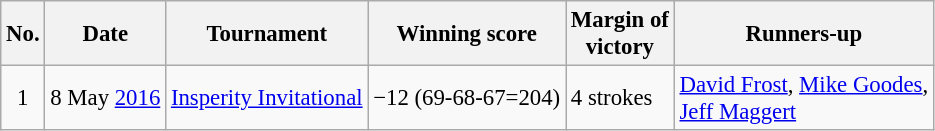<table class="wikitable" style="font-size:95%;">
<tr>
<th>No.</th>
<th>Date</th>
<th>Tournament</th>
<th>Winning score</th>
<th>Margin of<br>victory</th>
<th>Runners-up</th>
</tr>
<tr>
<td align=center>1</td>
<td align=right>8 May <a href='#'>2016</a></td>
<td><a href='#'>Insperity Invitational</a></td>
<td>−12 (69-68-67=204)</td>
<td>4 strokes</td>
<td> <a href='#'>David Frost</a>,  <a href='#'>Mike Goodes</a>,<br> <a href='#'>Jeff Maggert</a></td>
</tr>
</table>
